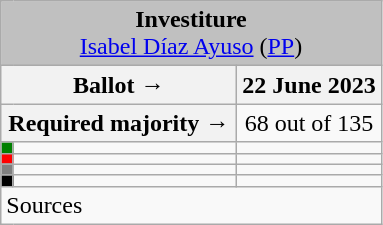<table class="wikitable" style="text-align:center;">
<tr>
<td colspan="3" align="center" bgcolor="#C0C0C0"><strong>Investiture</strong><br><a href='#'>Isabel Díaz Ayuso</a> (<a href='#'>PP</a>)</td>
</tr>
<tr>
<th colspan="2" width="150px">Ballot →</th>
<th>22 June 2023</th>
</tr>
<tr>
<th colspan="2">Required majority →</th>
<td>68 out of 135 </td>
</tr>
<tr>
<th width="1px" style="background:green;"></th>
<td align="left"></td>
<td></td>
</tr>
<tr>
<th style="background:red;"></th>
<td align="left"></td>
<td></td>
</tr>
<tr>
<th style="background:gray;"></th>
<td align="left"></td>
<td></td>
</tr>
<tr>
<th style="background:black;"></th>
<td align="left"></td>
<td></td>
</tr>
<tr>
<td align="left" colspan="3">Sources</td>
</tr>
</table>
